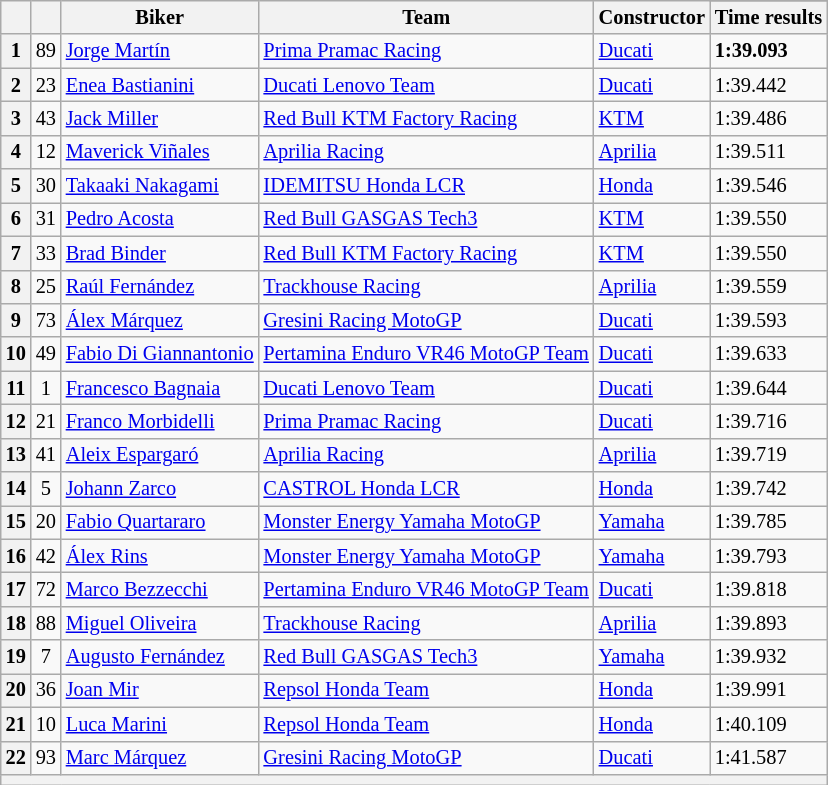<table class="wikitable sortable" style="font-size: 85%;">
<tr>
<th rowspan="2"></th>
<th rowspan="2"></th>
<th rowspan="2">Biker</th>
<th rowspan="2">Team</th>
<th rowspan="2">Constructor</th>
</tr>
<tr>
<th scope="col">Time results</th>
</tr>
<tr>
<th scope="row">1</th>
<td align="center">89</td>
<td> <a href='#'>Jorge Martín</a></td>
<td><a href='#'>Prima Pramac Racing</a></td>
<td><a href='#'>Ducati</a></td>
<td><strong>1:39.093</strong></td>
</tr>
<tr>
<th scope="row">2</th>
<td align="center">23</td>
<td> <a href='#'>Enea Bastianini</a></td>
<td><a href='#'>Ducati Lenovo Team</a></td>
<td><a href='#'>Ducati</a></td>
<td>1:39.442</td>
</tr>
<tr>
<th scope="row">3</th>
<td align="center">43</td>
<td> <a href='#'>Jack Miller</a></td>
<td><a href='#'>Red Bull KTM Factory Racing</a></td>
<td><a href='#'>KTM</a></td>
<td>1:39.486</td>
</tr>
<tr>
<th scope="row">4</th>
<td align="center">12</td>
<td> <a href='#'>Maverick Viñales</a></td>
<td><a href='#'>Aprilia Racing</a></td>
<td><a href='#'>Aprilia</a></td>
<td>1:39.511</td>
</tr>
<tr>
<th scope="row">5</th>
<td align="center">30</td>
<td> <a href='#'>Takaaki Nakagami</a></td>
<td><a href='#'>IDEMITSU Honda LCR</a></td>
<td><a href='#'>Honda</a></td>
<td>1:39.546</td>
</tr>
<tr>
<th scope="row">6</th>
<td align="center">31</td>
<td> <a href='#'>Pedro Acosta</a></td>
<td><a href='#'>Red Bull GASGAS Tech3</a></td>
<td><a href='#'>KTM</a></td>
<td>1:39.550</td>
</tr>
<tr>
<th scope="row">7</th>
<td align="center">33</td>
<td> <a href='#'>Brad Binder</a></td>
<td><a href='#'>Red Bull KTM Factory Racing</a></td>
<td><a href='#'>KTM</a></td>
<td>1:39.550</td>
</tr>
<tr>
<th scope="row">8</th>
<td align="center">25</td>
<td> <a href='#'>Raúl Fernández</a></td>
<td><a href='#'>Trackhouse Racing</a></td>
<td><a href='#'>Aprilia</a></td>
<td>1:39.559</td>
</tr>
<tr>
<th scope="row">9</th>
<td align="center">73</td>
<td> <a href='#'>Álex Márquez</a></td>
<td><a href='#'>Gresini Racing MotoGP</a></td>
<td><a href='#'>Ducati</a></td>
<td>1:39.593</td>
</tr>
<tr>
<th scope="row">10</th>
<td align="center">49</td>
<td> <a href='#'>Fabio Di Giannantonio</a></td>
<td><a href='#'>Pertamina Enduro VR46 MotoGP Team</a></td>
<td><a href='#'>Ducati</a></td>
<td>1:39.633</td>
</tr>
<tr>
<th scope="row">11</th>
<td align="center">1</td>
<td> <a href='#'>Francesco Bagnaia</a></td>
<td><a href='#'>Ducati Lenovo Team</a></td>
<td><a href='#'>Ducati</a></td>
<td>1:39.644</td>
</tr>
<tr>
<th scope="row">12</th>
<td align="center">21</td>
<td> <a href='#'>Franco Morbidelli</a></td>
<td><a href='#'>Prima Pramac Racing</a></td>
<td><a href='#'>Ducati</a></td>
<td>1:39.716</td>
</tr>
<tr>
<th scope="row">13</th>
<td align="center">41</td>
<td> <a href='#'>Aleix Espargaró</a></td>
<td><a href='#'>Aprilia Racing</a></td>
<td><a href='#'>Aprilia</a></td>
<td>1:39.719</td>
</tr>
<tr>
<th scope="row">14</th>
<td align="center">5</td>
<td> <a href='#'>Johann Zarco</a></td>
<td><a href='#'>CASTROL Honda LCR</a></td>
<td><a href='#'>Honda</a></td>
<td>1:39.742</td>
</tr>
<tr>
<th scope="row">15</th>
<td align="center">20</td>
<td> <a href='#'>Fabio Quartararo</a></td>
<td><a href='#'>Monster Energy Yamaha MotoGP</a></td>
<td><a href='#'>Yamaha</a></td>
<td>1:39.785</td>
</tr>
<tr>
<th scope="row">16</th>
<td align="center">42</td>
<td> <a href='#'>Álex Rins</a></td>
<td><a href='#'>Monster Energy Yamaha MotoGP</a></td>
<td><a href='#'>Yamaha</a></td>
<td>1:39.793</td>
</tr>
<tr>
<th scope="row">17</th>
<td align="center">72</td>
<td> <a href='#'>Marco Bezzecchi</a></td>
<td><a href='#'>Pertamina Enduro VR46 MotoGP Team</a></td>
<td><a href='#'>Ducati</a></td>
<td>1:39.818</td>
</tr>
<tr>
<th scope="row">18</th>
<td align="center">88</td>
<td> <a href='#'>Miguel Oliveira</a></td>
<td><a href='#'>Trackhouse Racing</a></td>
<td><a href='#'>Aprilia</a></td>
<td>1:39.893</td>
</tr>
<tr>
<th scope="row">19</th>
<td align="center">7</td>
<td> <a href='#'>Augusto Fernández</a></td>
<td><a href='#'>Red Bull GASGAS Tech3</a></td>
<td><a href='#'>Yamaha</a></td>
<td>1:39.932</td>
</tr>
<tr>
<th scope="row">20</th>
<td align="center">36</td>
<td> <a href='#'>Joan Mir</a></td>
<td><a href='#'>Repsol Honda Team</a></td>
<td><a href='#'>Honda</a></td>
<td>1:39.991</td>
</tr>
<tr>
<th scope="row">21</th>
<td align="center">10</td>
<td> <a href='#'>Luca Marini</a></td>
<td><a href='#'>Repsol Honda Team</a></td>
<td><a href='#'>Honda</a></td>
<td>1:40.109</td>
</tr>
<tr>
<th scope="row">22</th>
<td align="center">93</td>
<td> <a href='#'>Marc Márquez</a></td>
<td><a href='#'>Gresini Racing MotoGP</a></td>
<td><a href='#'>Ducati</a></td>
<td>1:41.587</td>
</tr>
<tr>
<th colspan="7"></th>
</tr>
</table>
